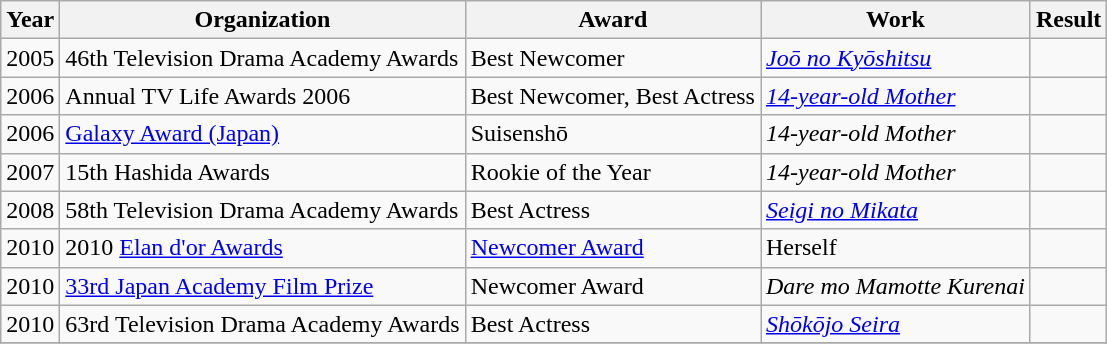<table class="wikitable sortable">
<tr>
<th>Year</th>
<th>Organization</th>
<th>Award</th>
<th>Work</th>
<th>Result</th>
</tr>
<tr>
<td>2005</td>
<td>46th Television Drama Academy Awards</td>
<td>Best Newcomer</td>
<td><em><a href='#'>Joō no Kyōshitsu</a></em></td>
<td></td>
</tr>
<tr>
<td>2006</td>
<td>Annual TV Life Awards 2006</td>
<td>Best Newcomer, Best Actress</td>
<td><em><a href='#'>14-year-old Mother</a></em></td>
<td></td>
</tr>
<tr>
<td>2006</td>
<td><a href='#'>Galaxy Award (Japan)</a></td>
<td>Suisenshō</td>
<td><em>14-year-old Mother</em></td>
<td></td>
</tr>
<tr>
<td>2007</td>
<td>15th Hashida Awards</td>
<td>Rookie of the Year</td>
<td><em>14-year-old Mother</em></td>
<td></td>
</tr>
<tr>
<td>2008</td>
<td>58th Television Drama Academy Awards</td>
<td>Best Actress</td>
<td><em><a href='#'>Seigi no Mikata</a></em></td>
<td></td>
</tr>
<tr>
<td>2010</td>
<td>2010 <a href='#'>Elan d'or Awards</a></td>
<td><a href='#'>Newcomer Award</a></td>
<td>Herself</td>
<td></td>
</tr>
<tr>
<td>2010</td>
<td><a href='#'>33rd Japan Academy Film Prize</a></td>
<td>Newcomer Award</td>
<td><em>Dare mo Mamotte Kurenai</em></td>
<td></td>
</tr>
<tr>
<td>2010</td>
<td>63rd Television Drama Academy Awards</td>
<td>Best Actress</td>
<td><em><a href='#'>Shōkōjo Seira</a></em></td>
<td></td>
</tr>
<tr>
</tr>
</table>
